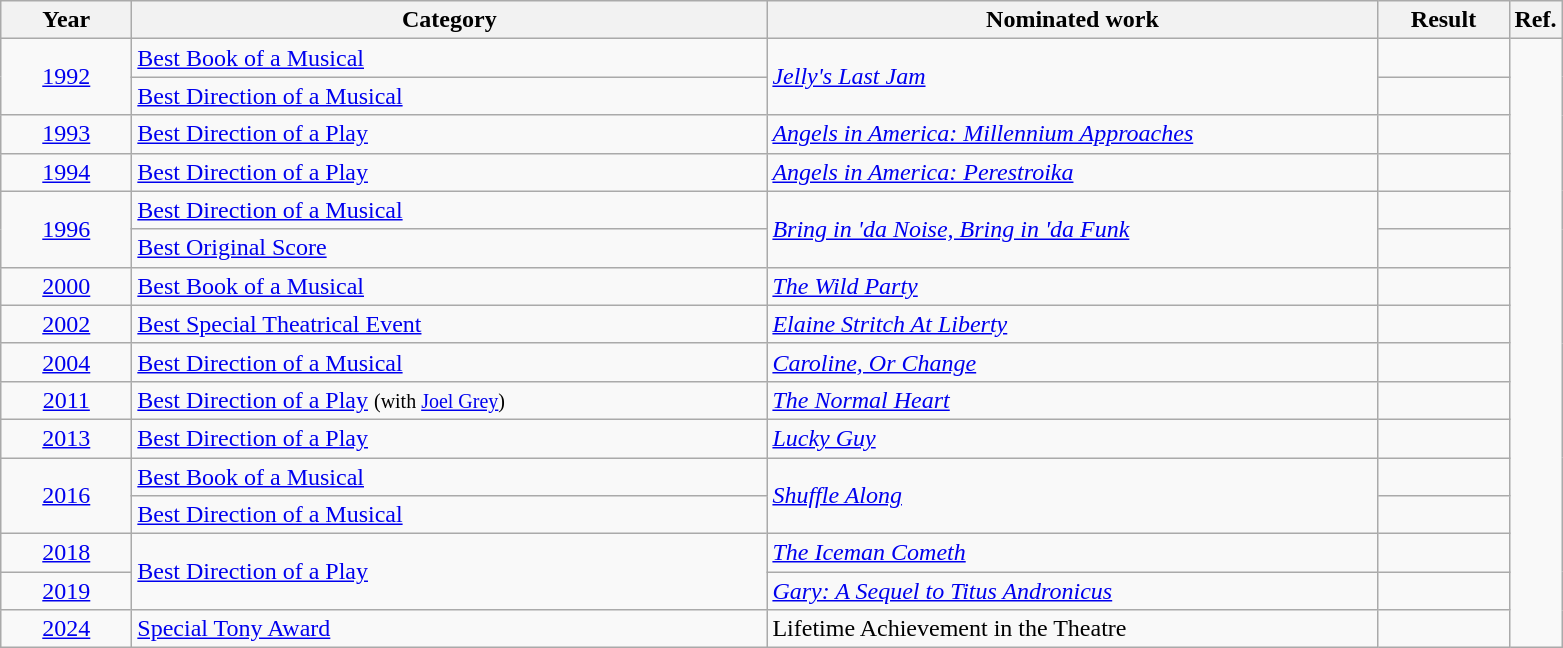<table class=wikitable>
<tr>
<th scope="col" style="width:5em;">Year</th>
<th scope="col" style="width:26em;">Category</th>
<th scope="col" style="width:25em;">Nominated work</th>
<th scope="col" style="width:5em;">Result</th>
<th>Ref.</th>
</tr>
<tr>
<td style="text-align:center;", rowspan="2"><a href='#'>1992</a></td>
<td><a href='#'>Best Book of a Musical</a></td>
<td rowspan="2"><em><a href='#'>Jelly's Last Jam</a></em></td>
<td></td>
</tr>
<tr>
<td><a href='#'>Best Direction of a Musical</a></td>
<td></td>
</tr>
<tr>
<td style="text-align:center;"><a href='#'>1993</a></td>
<td><a href='#'>Best Direction of a Play</a></td>
<td><em><a href='#'>Angels in America: Millennium Approaches</a></em></td>
<td></td>
</tr>
<tr>
<td style="text-align:center;"><a href='#'>1994</a></td>
<td><a href='#'>Best Direction of a Play</a></td>
<td><em><a href='#'>Angels in America: Perestroika</a></em></td>
<td></td>
</tr>
<tr>
<td style="text-align:center;", rowspan="2"><a href='#'>1996</a></td>
<td><a href='#'>Best Direction of a Musical</a></td>
<td rowspan="2"><em><a href='#'>Bring in 'da Noise, Bring in 'da Funk</a></em></td>
<td></td>
</tr>
<tr>
<td><a href='#'>Best Original Score</a></td>
<td></td>
</tr>
<tr>
<td style="text-align:center;"><a href='#'>2000</a></td>
<td><a href='#'>Best Book of a Musical</a></td>
<td><em><a href='#'>The Wild Party</a></em></td>
<td></td>
</tr>
<tr>
<td style="text-align:center;"><a href='#'>2002</a></td>
<td><a href='#'>Best Special Theatrical Event</a></td>
<td><em><a href='#'>Elaine Stritch At Liberty</a></em></td>
<td></td>
</tr>
<tr>
<td style="text-align:center;"><a href='#'>2004</a></td>
<td><a href='#'>Best Direction of a Musical</a></td>
<td><em><a href='#'>Caroline, Or Change</a></em></td>
<td></td>
</tr>
<tr>
<td style="text-align:center;"><a href='#'>2011</a></td>
<td><a href='#'>Best Direction of a Play</a> <small>(with <a href='#'>Joel Grey</a>)</small></td>
<td><em><a href='#'>The Normal Heart</a></em></td>
<td></td>
</tr>
<tr>
<td style="text-align:center;"><a href='#'>2013</a></td>
<td><a href='#'>Best Direction of a Play</a></td>
<td><em><a href='#'>Lucky Guy</a></em></td>
<td></td>
</tr>
<tr>
<td style="text-align:center;", rowspan="2"><a href='#'>2016</a></td>
<td><a href='#'>Best Book of a Musical</a></td>
<td rowspan="2"><em><a href='#'>Shuffle Along</a></em></td>
<td></td>
</tr>
<tr>
<td><a href='#'>Best Direction of a Musical</a></td>
<td></td>
</tr>
<tr>
<td style="text-align:center;"><a href='#'>2018</a></td>
<td rowspan="2"><a href='#'>Best Direction of a Play</a></td>
<td><em><a href='#'>The Iceman Cometh</a></em></td>
<td></td>
</tr>
<tr>
<td style="text-align:center;"><a href='#'>2019</a></td>
<td><em><a href='#'>Gary: A Sequel to Titus Andronicus</a></em></td>
<td></td>
</tr>
<tr>
<td style="text-align:center;"><a href='#'>2024</a></td>
<td><a href='#'>Special Tony Award</a></td>
<td>Lifetime Achievement in the Theatre</td>
<td></td>
</tr>
</table>
